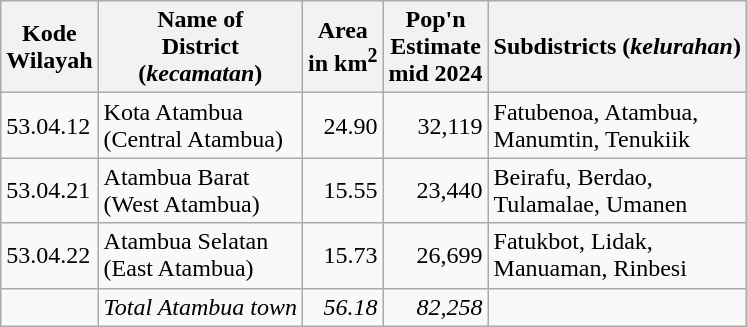<table class="sortable wikitable">
<tr>
<th>Kode<br>Wilayah</th>
<th>Name of <br>District<br>(<em>kecamatan</em>)</th>
<th>Area <br>in km<sup>2</sup></th>
<th>Pop'n<br>Estimate<br>mid 2024</th>
<th>Subdistricts (<em>kelurahan</em>)</th>
</tr>
<tr>
<td>53.04.12</td>
<td>Kota Atambua <br> (Central Atambua)</td>
<td align="right">24.90</td>
<td align="right">32,119</td>
<td>Fatubenoa, Atambua, <br>Manumtin, Tenukiik</td>
</tr>
<tr>
<td>53.04.21</td>
<td>Atambua Barat <br> (West Atambua)</td>
<td align="right">15.55</td>
<td align="right">23,440</td>
<td>Beirafu, Berdao, <br>Tulamalae, Umanen</td>
</tr>
<tr>
<td>53.04.22</td>
<td>Atambua Selatan <br> (East Atambua)</td>
<td align="right">15.73</td>
<td align="right">26,699</td>
<td>Fatukbot, Lidak, <br>Manuaman, Rinbesi</td>
</tr>
<tr>
<td></td>
<td><em>Total Atambua town</em></td>
<td align="right"><em>56.18</em></td>
<td align="right"><em>82,258</em></td>
<td></td>
</tr>
</table>
